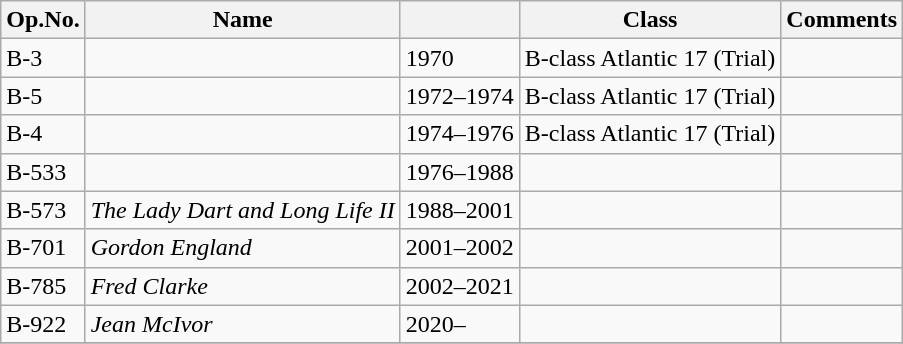<table class="wikitable">
<tr>
<th>Op.No.</th>
<th>Name</th>
<th></th>
<th>Class</th>
<th>Comments</th>
</tr>
<tr>
<td>B-3<br></td>
<td></td>
<td>1970</td>
<td>B-class Atlantic 17 (Trial)</td>
<td></td>
</tr>
<tr>
<td>B-5<br></td>
<td></td>
<td>1972–1974</td>
<td>B-class Atlantic 17 (Trial)</td>
<td></td>
</tr>
<tr>
<td>B-4<br></td>
<td></td>
<td>1974–1976</td>
<td>B-class Atlantic 17 (Trial)</td>
<td></td>
</tr>
<tr>
<td>B-533</td>
<td></td>
<td>1976–1988</td>
<td></td>
<td></td>
</tr>
<tr>
<td>B-573</td>
<td><em>The Lady Dart and Long Life II</em></td>
<td>1988–2001</td>
<td></td>
<td></td>
</tr>
<tr>
<td>B-701</td>
<td><em>Gordon England</em></td>
<td>2001–2002</td>
<td></td>
<td></td>
</tr>
<tr>
<td>B-785</td>
<td><em>Fred Clarke</em></td>
<td>2002–2021</td>
<td></td>
<td></td>
</tr>
<tr>
<td>B-922</td>
<td><em>Jean McIvor</em></td>
<td>2020–</td>
<td></td>
<td></td>
</tr>
<tr>
</tr>
</table>
